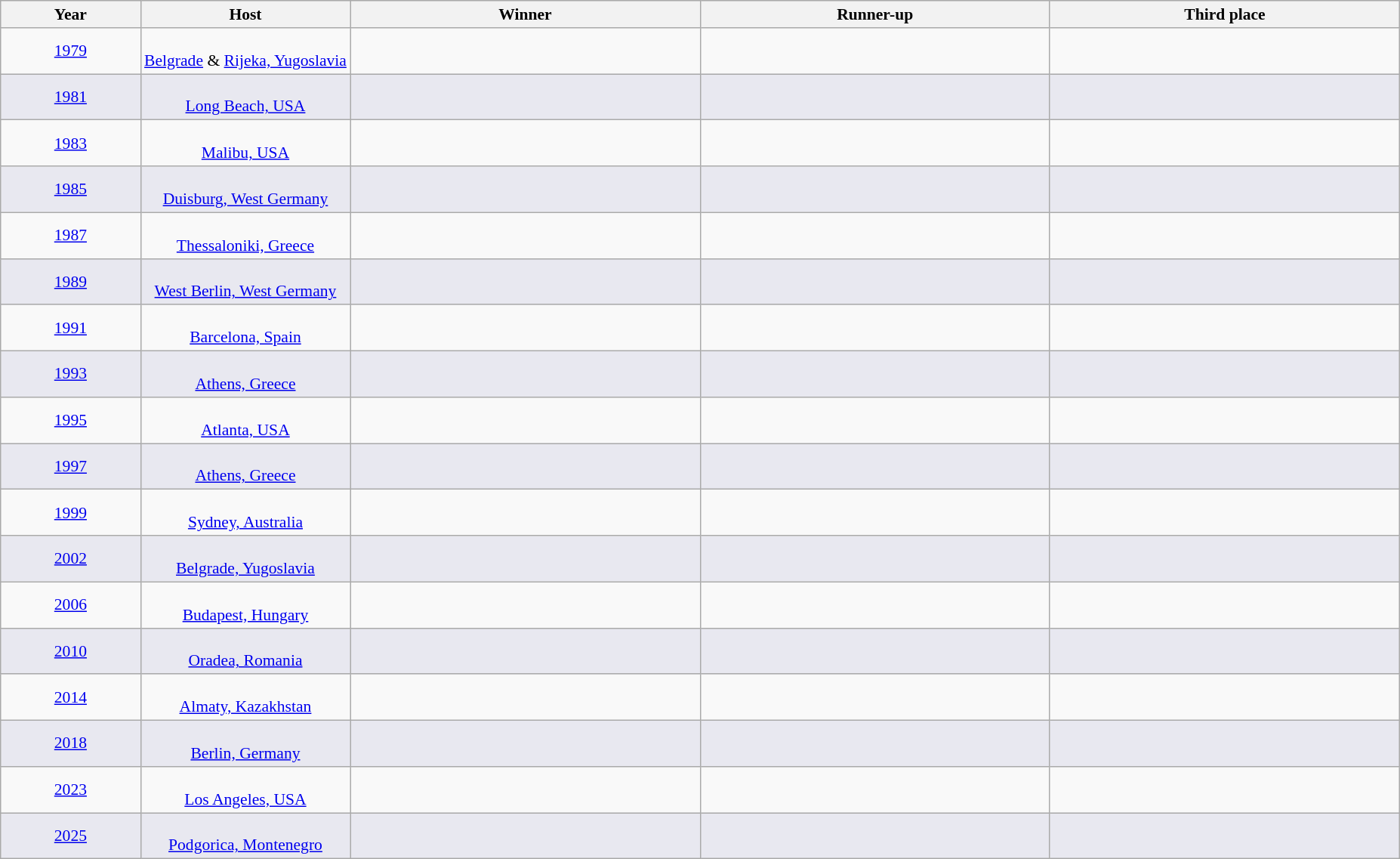<table class=wikitable style="border:1px solid #AAAAAA;font-size:90%">
<tr style="background: #efefef;">
<th width=10%>Year</th>
<th width=15%>Host</th>
<th width=25%>Winner</th>
<th width=25%>Runner-up</th>
<th width=25%>Third place</th>
</tr>
<tr align=center>
<td><a href='#'>1979</a></td>
<td><br><a href='#'>Belgrade</a> & <a href='#'>Rijeka, Yugoslavia</a></td>
<td><strong></strong></td>
<td></td>
<td></td>
</tr>
<tr align=center bgcolor=#E8E8F0>
<td><a href='#'>1981</a></td>
<td><br><a href='#'>Long Beach, USA</a></td>
<td><strong></strong></td>
<td></td>
<td></td>
</tr>
<tr align=center>
<td><a href='#'>1983</a></td>
<td><br><a href='#'>Malibu, USA</a></td>
<td><strong></strong></td>
<td></td>
<td></td>
</tr>
<tr align=center bgcolor=#E8E8F0>
<td><a href='#'>1985</a></td>
<td><br><a href='#'>Duisburg, West Germany</a></td>
<td><strong></strong></td>
<td></td>
<td></td>
</tr>
<tr align=center>
<td><a href='#'>1987</a></td>
<td><br><a href='#'>Thessaloniki, Greece</a></td>
<td><strong></strong></td>
<td></td>
<td></td>
</tr>
<tr align=center bgcolor=#E8E8F0>
<td><a href='#'>1989</a></td>
<td><br><a href='#'>West Berlin, West Germany</a></td>
<td><strong></strong></td>
<td></td>
<td></td>
</tr>
<tr align=center>
<td><a href='#'>1991</a></td>
<td><br><a href='#'>Barcelona, Spain</a></td>
<td><strong></strong></td>
<td></td>
<td></td>
</tr>
<tr align=center bgcolor=#E8E8F0>
<td><a href='#'>1993</a></td>
<td><br><a href='#'>Athens, Greece</a></td>
<td><strong></strong></td>
<td></td>
<td></td>
</tr>
<tr align=center>
<td><a href='#'>1995</a></td>
<td><br><a href='#'>Atlanta, USA</a></td>
<td><strong></strong></td>
<td></td>
<td></td>
</tr>
<tr align=center bgcolor=#E8E8F0>
<td><a href='#'>1997</a></td>
<td><br><a href='#'>Athens, Greece</a></td>
<td><strong></strong></td>
<td></td>
<td></td>
</tr>
<tr align=center>
<td><a href='#'>1999</a></td>
<td><br><a href='#'>Sydney, Australia</a></td>
<td><strong></strong></td>
<td></td>
<td></td>
</tr>
<tr align=center bgcolor=#E8E8F0>
<td><a href='#'>2002</a></td>
<td><br><a href='#'>Belgrade, Yugoslavia</a></td>
<td><strong></strong></td>
<td></td>
<td></td>
</tr>
<tr align=center>
<td><a href='#'>2006</a></td>
<td><br><a href='#'>Budapest, Hungary</a></td>
<td><strong></strong></td>
<td></td>
<td></td>
</tr>
<tr align=center bgcolor=#E8E8F0>
<td><a href='#'>2010</a></td>
<td><br><a href='#'>Oradea, Romania</a></td>
<td><strong></strong></td>
<td></td>
<td></td>
</tr>
<tr align=center>
<td><a href='#'>2014</a></td>
<td><br><a href='#'>Almaty, Kazakhstan</a></td>
<td><strong></strong></td>
<td></td>
<td></td>
</tr>
<tr align=center bgcolor=#E8E8F0>
<td><a href='#'>2018</a></td>
<td><br><a href='#'>Berlin, Germany</a></td>
<td><strong></strong></td>
<td></td>
<td></td>
</tr>
<tr align=center>
<td><a href='#'>2023</a></td>
<td><br><a href='#'>Los Angeles, USA</a></td>
<td><strong></strong></td>
<td></td>
<td></td>
</tr>
<tr align=center bgcolor=#E8E8F0>
<td><a href='#'>2025</a></td>
<td><br><a href='#'>Podgorica, Montenegro</a></td>
<td><strong></strong></td>
<td></td>
<td></td>
</tr>
</table>
